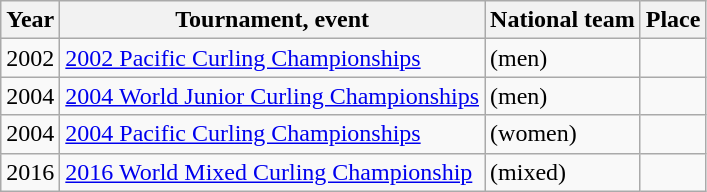<table class="wikitable">
<tr>
<th scope="col">Year</th>
<th scope="col">Tournament, event</th>
<th scope="col">National team</th>
<th scope="col">Place</th>
</tr>
<tr>
<td>2002</td>
<td><a href='#'>2002 Pacific Curling Championships</a></td>
<td> (men)</td>
<td></td>
</tr>
<tr>
<td>2004</td>
<td><a href='#'>2004 World Junior Curling Championships</a></td>
<td> (men)</td>
<td></td>
</tr>
<tr>
<td>2004</td>
<td><a href='#'>2004 Pacific Curling Championships</a></td>
<td> (women)</td>
<td></td>
</tr>
<tr>
<td>2016</td>
<td><a href='#'>2016 World Mixed Curling Championship</a></td>
<td> (mixed)</td>
<td></td>
</tr>
</table>
